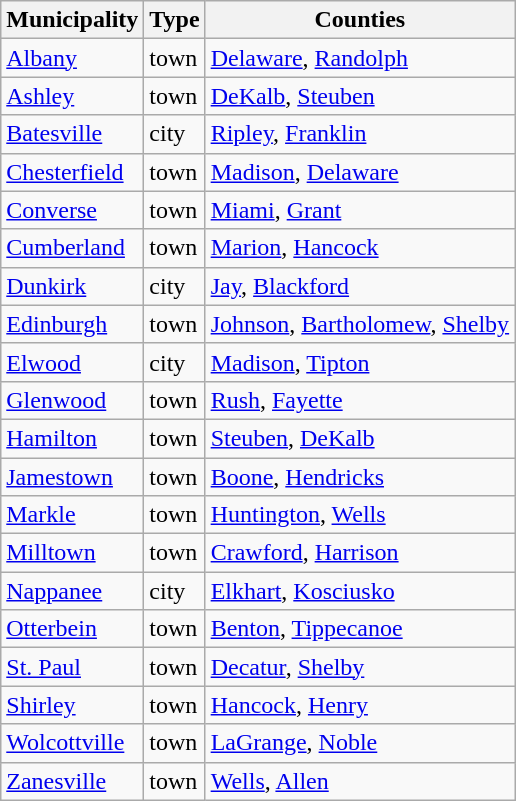<table class="wikitable sortable">
<tr>
<th>Municipality</th>
<th>Type</th>
<th>Counties</th>
</tr>
<tr>
<td><a href='#'>Albany</a></td>
<td>town</td>
<td><a href='#'>Delaware</a>, <a href='#'>Randolph</a></td>
</tr>
<tr>
<td><a href='#'>Ashley</a></td>
<td>town</td>
<td><a href='#'>DeKalb</a>, <a href='#'>Steuben</a></td>
</tr>
<tr>
<td><a href='#'>Batesville</a></td>
<td>city</td>
<td><a href='#'>Ripley</a>, <a href='#'>Franklin</a></td>
</tr>
<tr>
<td><a href='#'>Chesterfield</a></td>
<td>town</td>
<td><a href='#'>Madison</a>, <a href='#'>Delaware</a></td>
</tr>
<tr>
<td><a href='#'>Converse</a></td>
<td>town</td>
<td><a href='#'>Miami</a>, <a href='#'>Grant</a></td>
</tr>
<tr>
<td><a href='#'>Cumberland</a></td>
<td>town</td>
<td><a href='#'>Marion</a>, <a href='#'>Hancock</a></td>
</tr>
<tr>
<td><a href='#'>Dunkirk</a></td>
<td>city</td>
<td><a href='#'>Jay</a>, <a href='#'>Blackford</a></td>
</tr>
<tr>
<td><a href='#'>Edinburgh</a></td>
<td>town</td>
<td><a href='#'>Johnson</a>, <a href='#'>Bartholomew</a>, <a href='#'>Shelby</a></td>
</tr>
<tr>
<td><a href='#'>Elwood</a></td>
<td>city</td>
<td><a href='#'>Madison</a>, <a href='#'>Tipton</a></td>
</tr>
<tr>
<td><a href='#'>Glenwood</a></td>
<td>town</td>
<td><a href='#'>Rush</a>, <a href='#'>Fayette</a></td>
</tr>
<tr>
<td><a href='#'>Hamilton</a></td>
<td>town</td>
<td><a href='#'>Steuben</a>, <a href='#'>DeKalb</a></td>
</tr>
<tr>
<td><a href='#'>Jamestown</a></td>
<td>town</td>
<td><a href='#'>Boone</a>, <a href='#'>Hendricks</a></td>
</tr>
<tr>
<td><a href='#'>Markle</a></td>
<td>town</td>
<td><a href='#'>Huntington</a>, <a href='#'>Wells</a></td>
</tr>
<tr>
<td><a href='#'>Milltown</a></td>
<td>town</td>
<td><a href='#'>Crawford</a>, <a href='#'>Harrison</a></td>
</tr>
<tr>
<td><a href='#'>Nappanee</a></td>
<td>city</td>
<td><a href='#'>Elkhart</a>, <a href='#'>Kosciusko</a></td>
</tr>
<tr>
<td><a href='#'>Otterbein</a></td>
<td>town</td>
<td><a href='#'>Benton</a>, <a href='#'>Tippecanoe</a></td>
</tr>
<tr>
<td><a href='#'>St. Paul</a></td>
<td>town</td>
<td><a href='#'>Decatur</a>, <a href='#'>Shelby</a></td>
</tr>
<tr>
<td><a href='#'>Shirley</a></td>
<td>town</td>
<td><a href='#'>Hancock</a>, <a href='#'>Henry</a></td>
</tr>
<tr>
<td><a href='#'>Wolcottville</a></td>
<td>town</td>
<td><a href='#'>LaGrange</a>, <a href='#'>Noble</a></td>
</tr>
<tr>
<td><a href='#'>Zanesville</a></td>
<td>town</td>
<td><a href='#'>Wells</a>, <a href='#'>Allen</a></td>
</tr>
</table>
